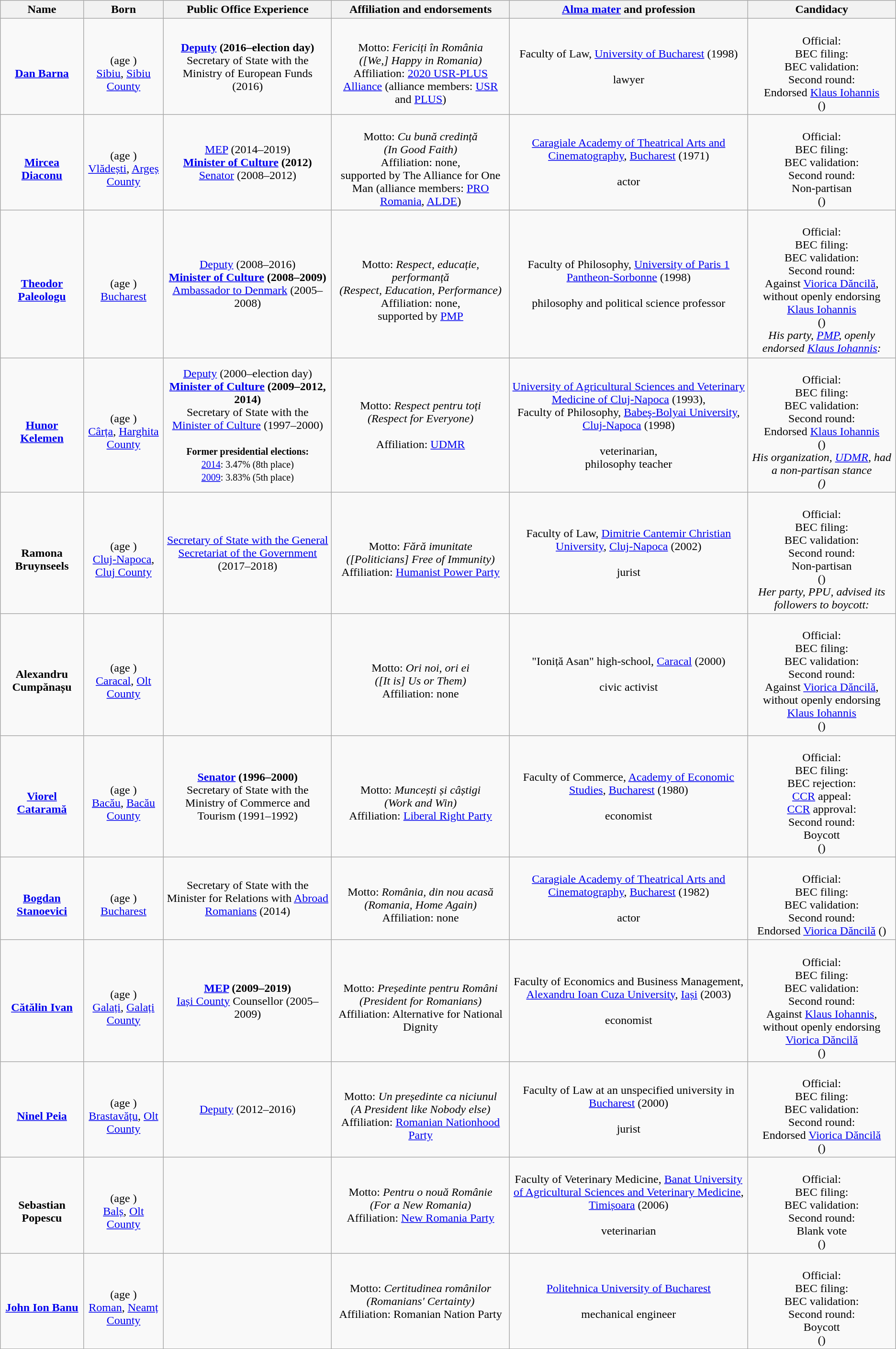<table class="wikitable sortable"  style="text-align:center;">
<tr>
<th>Name</th>
<th>Born</th>
<th class="unsortable">Public Office Experience</th>
<th>Affiliation and endorsements</th>
<th class="unsortable"><a href='#'>Alma mater</a> and profession</th>
<th>Candidacy <br> </th>
</tr>
<tr>
<td><br><strong><a href='#'>Dan Barna</a></strong></td>
<td><br>(age )<br><a href='#'>Sibiu</a>, <a href='#'>Sibiu County</a></td>
<td><strong><a href='#'>Deputy</a> (2016–election day)</strong><br>Secretary of State with the Ministry of European Funds (2016)</td>
<td><br>Motto: <em>Fericiți în România</em><br><em>([We,] Happy in Romania)</em><br>Affiliation: <a href='#'>2020 USR-PLUS Alliance</a> (alliance members: <a href='#'>USR</a> and <a href='#'>PLUS</a>)</td>
<td>Faculty of Law, <a href='#'>University of Bucharest</a> (1998)<br><br>lawyer</td>
<td><br>Official: <br>BEC filing: <br>BEC validation: <br>Second round:<br>Endorsed <a href='#'>Klaus Iohannis</a><br>()</td>
</tr>
<tr>
<td><br><strong><a href='#'>Mircea Diaconu</a></strong></td>
<td><br>(age )<br><a href='#'>Vlădești</a>, <a href='#'>Argeș County</a></td>
<td><a href='#'>MEP</a> (2014–2019)<br><strong><a href='#'>Minister of Culture</a> (2012)</strong><br><a href='#'>Senator</a> (2008–2012)</td>
<td><br>Motto: <em>Cu bună credință</em><br><em>(In Good Faith)</em><br>Affiliation: none,<br>supported by The Alliance for One Man (alliance members: <a href='#'>PRO Romania</a>, <a href='#'>ALDE</a>)</td>
<td><a href='#'>Caragiale Academy of Theatrical Arts and Cinematography</a>, <a href='#'>Bucharest</a> (1971)<br><br>actor</td>
<td><br>Official: <br>BEC filing: <br>BEC validation: <br>Second round:<br>Non-partisan<br>()</td>
</tr>
<tr>
<td><br><strong><a href='#'>Theodor Paleologu</a></strong></td>
<td><br>(age )<br><a href='#'>Bucharest</a></td>
<td><a href='#'>Deputy</a> (2008–2016)<br><strong><a href='#'>Minister of Culture</a> (2008–2009)</strong><br><a href='#'>Ambassador to Denmark</a> (2005–2008)</td>
<td><br>Motto: <em>Respect, educație, performanță</em><br><em>(Respect, Education, Performance)</em><br>Affiliation: none,<br>supported by <a href='#'>PMP</a></td>
<td>Faculty of Philosophy, <a href='#'>University of Paris 1 Pantheon-Sorbonne</a> (1998)<br><br>philosophy and political science professor</td>
<td><br>Official: <br>BEC filing: <br>BEC validation: <br>Second round:<br>Against <a href='#'>Viorica Dăncilă</a>, without openly endorsing <a href='#'>Klaus Iohannis</a><br>()<br><em>His party, <a href='#'>PMP</a>, openly endorsed <a href='#'>Klaus Iohannis</a>:<br></em></td>
</tr>
<tr>
<td><br><strong><a href='#'>Hunor Kelemen</a></strong></td>
<td><br>(age )<br><a href='#'>Cârța</a>, <a href='#'>Harghita County</a></td>
<td><a href='#'>Deputy</a> (2000–election day)<br><strong><a href='#'>Minister of Culture</a> (2009–2012, 2014)</strong><br>Secretary of State with the <a href='#'>Minister of Culture</a> (1997–2000)<br><br><small><strong>Former presidential elections:</strong><br><a href='#'>2014</a>: 3.47% (8th place)<br><a href='#'>2009</a>: 3.83% (5th place)</small></td>
<td>Motto: <em>Respect pentru toți</em><br><em>(Respect for Everyone)</em><br><br>Affiliation: <a href='#'>UDMR</a></td>
<td><a href='#'>University of Agricultural Sciences and Veterinary Medicine of Cluj-Napoca</a> (1993),<br>Faculty of Philosophy, <a href='#'>Babeş-Bolyai University</a>, <a href='#'>Cluj-Napoca</a> (1998)<br><br>veterinarian,<br>philosophy teacher</td>
<td><br>Official: <br>BEC filing: <br>BEC validation: <br>Second round:<br>Endorsed <a href='#'>Klaus Iohannis</a><br>()<br><em>His organization, <a href='#'>UDMR</a>, had a non-partisan stance<br>()</em></td>
</tr>
<tr>
<td><br><strong>Ramona Bruynseels</strong></td>
<td><br>(age )<br><a href='#'>Cluj-Napoca</a>, <a href='#'>Cluj County</a></td>
<td><a href='#'>Secretary of State with the General Secretariat of the Government</a> (2017–2018)</td>
<td><br>Motto: <em>Fără imunitate</em><br><em>([Politicians] Free of Immunity)</em><br>Affiliation: <a href='#'>Humanist Power Party</a></td>
<td>Faculty of Law, <a href='#'>Dimitrie Cantemir Christian University</a>, <a href='#'>Cluj-Napoca</a> (2002)<br><br>jurist</td>
<td><br>Official: <br>BEC filing: <br>BEC validation: <br>Second round:<br>Non-partisan<br>()<br><em>Her party, PPU, advised its followers to boycott:<br></em></td>
</tr>
<tr>
<td><br><strong>Alexandru Cumpănașu</strong></td>
<td><br>(age )<br><a href='#'>Caracal</a>, <a href='#'>Olt County</a></td>
<td></td>
<td><br>Motto: <em>Ori noi, ori ei</em><br><em>([It is] Us or Them)</em><br>Affiliation: none</td>
<td>"Ioniță Asan" high-school, <a href='#'>Caracal</a> (2000)<br><br>civic activist</td>
<td><br>Official: <br>BEC filing: <br>BEC validation: <br>Second round:<br>Against <a href='#'>Viorica Dăncilă</a>, without openly endorsing <a href='#'>Klaus Iohannis</a><br>()</td>
</tr>
<tr>
<td><br><strong><a href='#'>Viorel Cataramă</a></strong></td>
<td><br>(age )<br><a href='#'>Bacău</a>, <a href='#'>Bacău County</a></td>
<td><strong><a href='#'>Senator</a> (1996–2000)</strong><br>Secretary of State with the Ministry of Commerce and Tourism (1991–1992)</td>
<td><br>Motto: <em>Muncești și câștigi</em><br><em>(Work and Win)</em><br>Affiliation: <a href='#'>Liberal Right Party</a></td>
<td>Faculty of Commerce, <a href='#'>Academy of Economic Studies</a>, <a href='#'>Bucharest</a> (1980)<br><br>economist</td>
<td><br>Official: <br>BEC filing: <br>BEC rejection: <br><a href='#'>CCR</a> appeal: <br><a href='#'>CCR</a> approval: <br>Second round:<br>Boycott<br>()</td>
</tr>
<tr>
<td><br><strong><a href='#'>Bogdan Stanoevici</a></strong></td>
<td><br>(age )<br><a href='#'>Bucharest</a></td>
<td>Secretary of State with the Minister for Relations with <a href='#'>Abroad Romanians</a> (2014)</td>
<td><br>Motto: <em>România, din nou acasă</em><br><em>(Romania, Home Again)</em><br>Affiliation: none</td>
<td><a href='#'>Caragiale Academy of Theatrical Arts and Cinematography</a>, <a href='#'>Bucharest</a> (1982)<br><br>actor</td>
<td><br>Official: <br>BEC filing: <br>BEC validation: <br>Second round:<br>Endorsed <a href='#'>Viorica Dăncilă</a> ()</td>
</tr>
<tr>
<td><br><strong><a href='#'>Cătălin Ivan</a></strong></td>
<td><br>(age )<br><a href='#'>Galați</a>, <a href='#'>Galați County</a></td>
<td><strong><a href='#'>MEP</a> (2009–2019)</strong><br><a href='#'>Iași County</a> Counsellor (2005–2009)</td>
<td><br>Motto: <em>Președinte pentru Români</em><br><em>(President for Romanians)</em><br>Affiliation: Alternative for National Dignity</td>
<td>Faculty of Economics and Business Management, <a href='#'>Alexandru Ioan Cuza University</a>, <a href='#'>Iași</a> (2003)<br><br>economist</td>
<td><br>Official: <br>BEC filing: <br>BEC validation: <br>Second round:<br>Against <a href='#'>Klaus Iohannis</a>, without openly endorsing <a href='#'>Viorica Dăncilă</a><br>()</td>
</tr>
<tr>
<td> <br><strong><a href='#'>Ninel Peia</a></strong></td>
<td><br>(age )<br><a href='#'>Brastavățu</a>, <a href='#'>Olt County</a></td>
<td><a href='#'>Deputy</a> (2012–2016)</td>
<td><br>Motto: <em>Un președinte ca niciunul</em><br><em>(A President like Nobody else)</em><br>Affiliation: <a href='#'>Romanian Nationhood Party</a></td>
<td>Faculty of Law at an unspecified university in <a href='#'>Bucharest</a> (2000)<br><br>jurist</td>
<td><br>Official: <br>BEC filing: <br>BEC validation: <br>Second round:<br>Endorsed <a href='#'>Viorica Dăncilă</a><br>()</td>
</tr>
<tr>
<td><br><strong>Sebastian Popescu</strong></td>
<td><br>(age )<br><a href='#'>Balș</a>, <a href='#'>Olt County</a></td>
<td></td>
<td>Motto: <em>Pentru o nouă Românie</em><br><em>(For a New Romania)</em><br>Affiliation: <a href='#'>New Romania Party</a></td>
<td>Faculty of Veterinary Medicine, <a href='#'>Banat University of Agricultural Sciences and Veterinary Medicine</a>, <a href='#'>Timișoara</a> (2006)<br><br>veterinarian</td>
<td><br>Official: <br>BEC filing: <br>BEC validation: <br>Second round:<br>Blank vote<br>()</td>
</tr>
<tr>
<td><br><strong><a href='#'>John Ion Banu</a></strong></td>
<td><br>(age )<br><a href='#'>Roman</a>, <a href='#'>Neamț County</a></td>
<td></td>
<td>Motto: <em>Certitudinea românilor</em><br><em>(Romanians' Certainty)</em><br>Affiliation: Romanian Nation Party</td>
<td><a href='#'>Politehnica University of Bucharest</a><br><br>mechanical engineer</td>
<td><br>Official: <br>BEC filing: <br>BEC validation: <br>Second round:<br>Boycott<br>()</td>
</tr>
</table>
